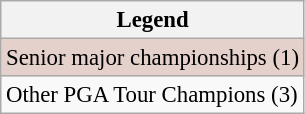<table class="wikitable" style="font-size:95%;">
<tr>
<th>Legend</th>
</tr>
<tr style="background:#e5d1cb;">
<td>Senior major championships (1)</td>
</tr>
<tr>
<td>Other PGA Tour Champions (3)</td>
</tr>
</table>
